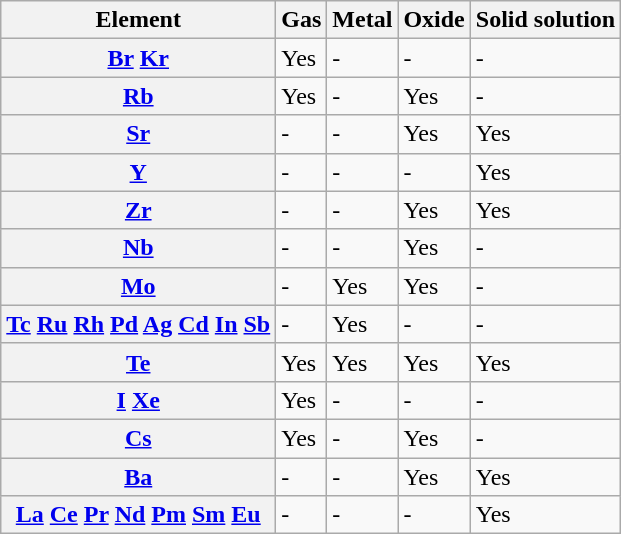<table class="wikitable">
<tr>
<th>Element</th>
<th>Gas</th>
<th>Metal</th>
<th>Oxide</th>
<th>Solid solution</th>
</tr>
<tr>
<th><a href='#'>Br</a> <a href='#'>Kr</a></th>
<td>Yes</td>
<td>-</td>
<td>-</td>
<td>-</td>
</tr>
<tr>
<th><a href='#'>Rb</a></th>
<td>Yes</td>
<td>-</td>
<td>Yes</td>
<td>-</td>
</tr>
<tr>
<th><a href='#'>Sr</a></th>
<td>-</td>
<td>-</td>
<td>Yes</td>
<td>Yes</td>
</tr>
<tr>
<th><a href='#'>Y</a></th>
<td>-</td>
<td>-</td>
<td>-</td>
<td>Yes</td>
</tr>
<tr>
<th><a href='#'>Zr</a></th>
<td>-</td>
<td>-</td>
<td>Yes</td>
<td>Yes</td>
</tr>
<tr>
<th><a href='#'>Nb</a></th>
<td>-</td>
<td>-</td>
<td>Yes</td>
<td>-</td>
</tr>
<tr>
<th><a href='#'>Mo</a></th>
<td>-</td>
<td>Yes</td>
<td>Yes</td>
<td>-</td>
</tr>
<tr>
<th><a href='#'>Tc</a> <a href='#'>Ru</a> <a href='#'>Rh</a> <a href='#'>Pd</a> <a href='#'>Ag</a> <a href='#'>Cd</a> <a href='#'>In</a> <a href='#'>Sb</a></th>
<td>-</td>
<td>Yes</td>
<td>-</td>
<td>-</td>
</tr>
<tr>
<th><a href='#'>Te</a></th>
<td>Yes</td>
<td>Yes</td>
<td>Yes</td>
<td>Yes</td>
</tr>
<tr>
<th><a href='#'>I</a> <a href='#'>Xe</a></th>
<td>Yes</td>
<td>-</td>
<td>-</td>
<td>-</td>
</tr>
<tr>
<th><a href='#'>Cs</a></th>
<td>Yes</td>
<td>-</td>
<td>Yes</td>
<td>-</td>
</tr>
<tr>
<th><a href='#'>Ba</a></th>
<td>-</td>
<td>-</td>
<td>Yes</td>
<td>Yes</td>
</tr>
<tr>
<th><a href='#'>La</a> <a href='#'>Ce</a> <a href='#'>Pr</a> <a href='#'>Nd</a> <a href='#'>Pm</a> <a href='#'>Sm</a> <a href='#'>Eu</a></th>
<td>-</td>
<td>-</td>
<td>-</td>
<td>Yes</td>
</tr>
</table>
